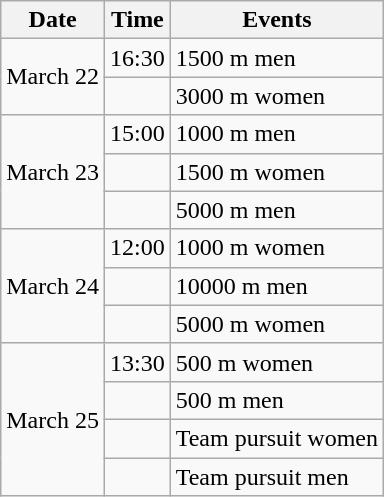<table class="wikitable" border="1">
<tr>
<th>Date</th>
<th>Time</th>
<th>Events</th>
</tr>
<tr>
<td rowspan=2>March 22</td>
<td>16:30</td>
<td>1500 m men</td>
</tr>
<tr>
<td></td>
<td>3000 m women</td>
</tr>
<tr>
<td rowspan=3>March 23</td>
<td>15:00</td>
<td>1000 m men</td>
</tr>
<tr>
<td></td>
<td>1500 m women</td>
</tr>
<tr>
<td></td>
<td>5000 m men</td>
</tr>
<tr>
<td rowspan=3>March 24</td>
<td>12:00</td>
<td>1000 m women</td>
</tr>
<tr>
<td></td>
<td>10000 m men</td>
</tr>
<tr>
<td></td>
<td>5000 m women</td>
</tr>
<tr>
<td rowspan=4>March 25</td>
<td>13:30</td>
<td>500 m women</td>
</tr>
<tr>
<td></td>
<td>500 m men</td>
</tr>
<tr>
<td></td>
<td>Team pursuit women</td>
</tr>
<tr>
<td></td>
<td>Team pursuit men</td>
</tr>
</table>
